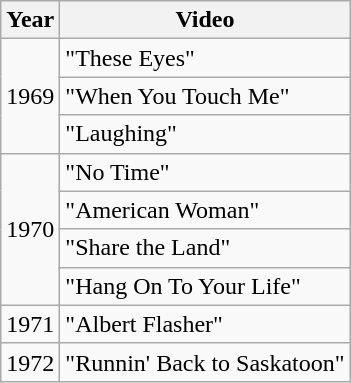<table class="wikitable">
<tr>
<th>Year</th>
<th>Video</th>
</tr>
<tr>
<td rowspan="3">1969</td>
<td>"These Eyes"</td>
</tr>
<tr>
<td>"When You Touch Me"</td>
</tr>
<tr>
<td>"Laughing"</td>
</tr>
<tr>
<td rowspan="4">1970</td>
<td>"No Time"</td>
</tr>
<tr>
<td>"American Woman"</td>
</tr>
<tr>
<td>"Share the Land"</td>
</tr>
<tr>
<td>"Hang On To Your Life"</td>
</tr>
<tr>
<td rowspan="1">1971</td>
<td>"Albert Flasher"</td>
</tr>
<tr>
<td rowspan="1">1972</td>
<td>"Runnin' Back to Saskatoon"</td>
</tr>
</table>
